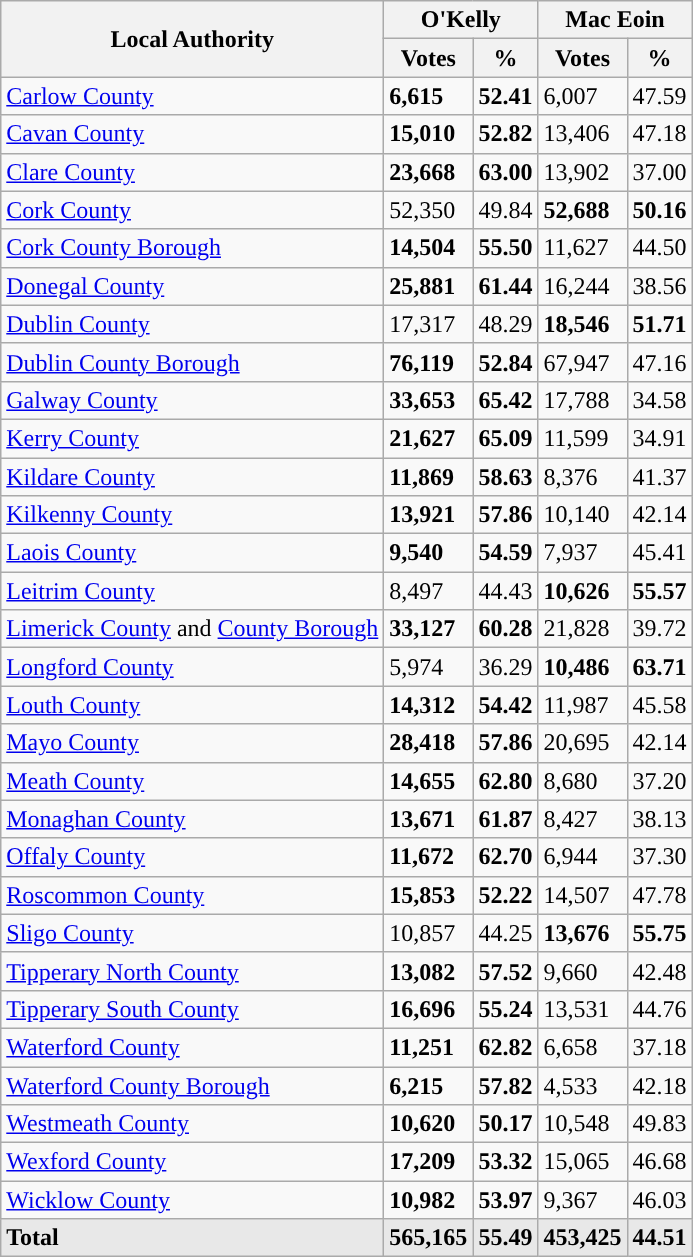<table class="wikitable sortable collapsed">
<tr>
<th rowspan="2">Local Authority</th>
<th colspan=2>O'Kelly</th>
<th colspan=2>Mac Eoin</th>
</tr>
<tr>
<th>Votes</th>
<th>%</th>
<th>Votes</th>
<th>%</th>
</tr>
<tr>
<td><a href='#'>Carlow County</a></td>
<td><strong>6,615</strong></td>
<td><strong>52.41</strong></td>
<td>6,007</td>
<td>47.59</td>
</tr>
<tr>
<td><a href='#'>Cavan County</a></td>
<td><strong>15,010</strong></td>
<td><strong>52.82</strong></td>
<td>13,406</td>
<td>47.18</td>
</tr>
<tr>
<td><a href='#'>Clare County</a></td>
<td><strong>23,668</strong></td>
<td><strong>63.00</strong></td>
<td>13,902</td>
<td>37.00</td>
</tr>
<tr>
<td><a href='#'>Cork County</a></td>
<td>52,350</td>
<td>49.84</td>
<td><strong>52,688</strong></td>
<td><strong>50.16</strong></td>
</tr>
<tr>
<td><a href='#'>Cork County Borough</a></td>
<td><strong>14,504</strong></td>
<td><strong>55.50</strong></td>
<td>11,627</td>
<td>44.50</td>
</tr>
<tr>
<td><a href='#'>Donegal County</a></td>
<td><strong>25,881</strong></td>
<td><strong>61.44</strong></td>
<td>16,244</td>
<td>38.56</td>
</tr>
<tr>
<td><a href='#'>Dublin County</a></td>
<td>17,317</td>
<td>48.29</td>
<td><strong>18,546</strong></td>
<td><strong>51.71</strong></td>
</tr>
<tr>
<td><a href='#'>Dublin County Borough</a></td>
<td><strong>76,119</strong></td>
<td><strong>52.84</strong></td>
<td>67,947</td>
<td>47.16</td>
</tr>
<tr>
<td><a href='#'>Galway County</a></td>
<td><strong>33,653</strong></td>
<td><strong>65.42</strong></td>
<td>17,788</td>
<td>34.58</td>
</tr>
<tr>
<td><a href='#'>Kerry County</a></td>
<td><strong>21,627</strong></td>
<td><strong>65.09</strong></td>
<td>11,599</td>
<td>34.91</td>
</tr>
<tr>
<td><a href='#'>Kildare County</a></td>
<td><strong>11,869</strong></td>
<td><strong>58.63</strong></td>
<td>8,376</td>
<td>41.37</td>
</tr>
<tr>
<td><a href='#'>Kilkenny County</a></td>
<td><strong>13,921</strong></td>
<td><strong>57.86</strong></td>
<td>10,140</td>
<td>42.14</td>
</tr>
<tr>
<td><a href='#'>Laois County</a></td>
<td><strong>9,540</strong></td>
<td><strong>54.59</strong></td>
<td>7,937</td>
<td>45.41</td>
</tr>
<tr>
<td><a href='#'>Leitrim County</a></td>
<td>8,497</td>
<td>44.43</td>
<td><strong>10,626</strong></td>
<td><strong>55.57</strong></td>
</tr>
<tr>
<td><a href='#'>Limerick County</a> and <a href='#'>County Borough</a></td>
<td><strong>33,127</strong></td>
<td><strong>60.28</strong></td>
<td>21,828</td>
<td>39.72</td>
</tr>
<tr>
<td><a href='#'>Longford County</a></td>
<td>5,974</td>
<td>36.29</td>
<td><strong>10,486</strong></td>
<td><strong>63.71</strong></td>
</tr>
<tr>
<td><a href='#'>Louth County</a></td>
<td><strong>14,312</strong></td>
<td><strong>54.42</strong></td>
<td>11,987</td>
<td>45.58</td>
</tr>
<tr>
<td><a href='#'>Mayo County</a></td>
<td><strong>28,418</strong></td>
<td><strong>57.86</strong></td>
<td>20,695</td>
<td>42.14</td>
</tr>
<tr>
<td><a href='#'>Meath County</a></td>
<td><strong>14,655</strong></td>
<td><strong>62.80</strong></td>
<td>8,680</td>
<td>37.20</td>
</tr>
<tr>
<td><a href='#'>Monaghan County</a></td>
<td><strong>13,671</strong></td>
<td><strong>61.87</strong></td>
<td>8,427</td>
<td>38.13</td>
</tr>
<tr>
<td><a href='#'>Offaly County</a></td>
<td><strong>11,672</strong></td>
<td><strong>62.70</strong></td>
<td>6,944</td>
<td>37.30</td>
</tr>
<tr>
<td><a href='#'>Roscommon County</a></td>
<td><strong>15,853</strong></td>
<td><strong>52.22</strong></td>
<td>14,507</td>
<td>47.78</td>
</tr>
<tr>
<td><a href='#'>Sligo County</a></td>
<td>10,857</td>
<td>44.25</td>
<td><strong>13,676</strong></td>
<td><strong>55.75</strong></td>
</tr>
<tr>
<td><a href='#'>Tipperary North County</a></td>
<td><strong>13,082</strong></td>
<td><strong>57.52</strong></td>
<td>9,660</td>
<td>42.48</td>
</tr>
<tr>
<td><a href='#'>Tipperary South County</a></td>
<td><strong>16,696</strong></td>
<td><strong>55.24</strong></td>
<td>13,531</td>
<td>44.76</td>
</tr>
<tr>
<td><a href='#'>Waterford County</a></td>
<td><strong>11,251</strong></td>
<td><strong>62.82</strong></td>
<td>6,658</td>
<td>37.18</td>
</tr>
<tr>
<td><a href='#'>Waterford County Borough</a></td>
<td><strong>6,215</strong></td>
<td><strong>57.82</strong></td>
<td>4,533</td>
<td>42.18</td>
</tr>
<tr>
<td><a href='#'>Westmeath County</a></td>
<td><strong>10,620</strong></td>
<td><strong>50.17</strong></td>
<td>10,548</td>
<td>49.83</td>
</tr>
<tr>
<td><a href='#'>Wexford County</a></td>
<td><strong>17,209</strong></td>
<td><strong>53.32</strong></td>
<td>15,065</td>
<td>46.68</td>
</tr>
<tr>
<td><a href='#'>Wicklow County</a></td>
<td><strong>10,982</strong></td>
<td><strong>53.97</strong></td>
<td>9,367</td>
<td>46.03</td>
</tr>
<tr class="sortbottom" style="font-weight:bold; background:rgb(232,232,232);">
<td>Total</td>
<td>565,165</td>
<td>55.49</td>
<td>453,425</td>
<td>44.51</td>
</tr>
</table>
